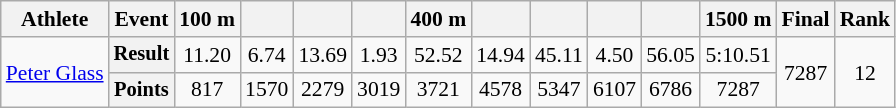<table class="wikitable" style="font-size:90%;">
<tr>
<th>Athlete</th>
<th>Event</th>
<th>100 m</th>
<th></th>
<th></th>
<th></th>
<th>400 m</th>
<th></th>
<th></th>
<th></th>
<th></th>
<th>1500 m</th>
<th>Final</th>
<th>Rank</th>
</tr>
<tr align=center>
<td align=left rowspan=2><a href='#'>Peter Glass</a></td>
<th style="font-size:95%">Result</th>
<td>11.20</td>
<td>6.74</td>
<td>13.69</td>
<td>1.93</td>
<td>52.52</td>
<td>14.94</td>
<td>45.11</td>
<td>4.50</td>
<td>56.05</td>
<td>5:10.51</td>
<td rowspan=2>7287</td>
<td rowspan=2>12</td>
</tr>
<tr align=center>
<th style="font-size:95%">Points</th>
<td>817</td>
<td>1570</td>
<td>2279</td>
<td>3019</td>
<td>3721</td>
<td>4578</td>
<td>5347</td>
<td>6107</td>
<td>6786</td>
<td>7287</td>
</tr>
</table>
